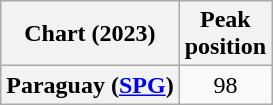<table class="wikitable sortable plainrowheaders" style="text-align:center">
<tr>
<th scope="col">Chart (2023)</th>
<th scope="col">Peak<br>position</th>
</tr>
<tr>
<th scope="row">Paraguay (<a href='#'>SPG</a>)</th>
<td>98</td>
</tr>
</table>
